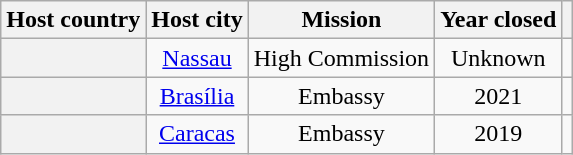<table class="wikitable plainrowheaders" style="text-align:center;">
<tr>
<th scope="col">Host country</th>
<th scope="col">Host city</th>
<th scope="col">Mission</th>
<th scope="col">Year closed</th>
<th scope="col"></th>
</tr>
<tr>
<th scope="row"></th>
<td><a href='#'>Nassau</a></td>
<td>High Commission</td>
<td>Unknown</td>
<td></td>
</tr>
<tr>
<th scope="row"></th>
<td><a href='#'>Brasília</a></td>
<td>Embassy</td>
<td>2021</td>
<td></td>
</tr>
<tr>
<th scope="row"></th>
<td><a href='#'>Caracas</a></td>
<td>Embassy</td>
<td>2019</td>
<td></td>
</tr>
</table>
